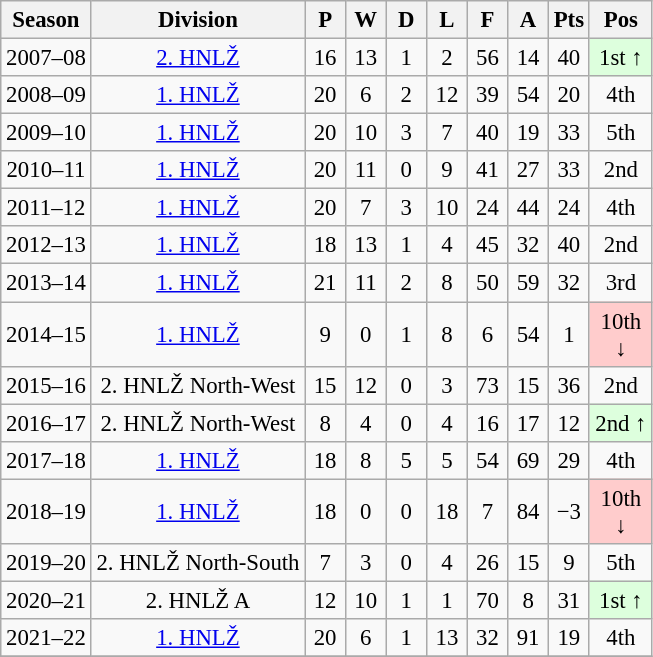<table class="wikitable sortable" style="font-size:95%; text-align: center;">
<tr>
<th>Season</th>
<th>Division</th>
<th width="20">P</th>
<th width="20">W</th>
<th width="20">D</th>
<th width="20">L</th>
<th width="20">F</th>
<th width="20">A</th>
<th width="20">Pts</th>
<th width="35">Pos</th>
</tr>
<tr>
<td>2007–08</td>
<td><a href='#'>2. HNLŽ</a></td>
<td>16</td>
<td>13</td>
<td>1</td>
<td>2</td>
<td>56</td>
<td>14</td>
<td>40</td>
<td bgcolor="#DDFFDD">1st ↑</td>
</tr>
<tr>
<td>2008–09</td>
<td><a href='#'>1. HNLŽ</a></td>
<td>20</td>
<td>6</td>
<td>2</td>
<td>12</td>
<td>39</td>
<td>54</td>
<td>20</td>
<td>4th</td>
</tr>
<tr>
<td>2009–10</td>
<td><a href='#'>1. HNLŽ</a></td>
<td>20</td>
<td>10</td>
<td>3</td>
<td>7</td>
<td>40</td>
<td>19</td>
<td>33</td>
<td>5th</td>
</tr>
<tr>
<td>2010–11</td>
<td><a href='#'>1. HNLŽ</a></td>
<td>20</td>
<td>11</td>
<td>0</td>
<td>9</td>
<td>41</td>
<td>27</td>
<td>33</td>
<td>2nd</td>
</tr>
<tr>
<td>2011–12</td>
<td><a href='#'>1. HNLŽ</a></td>
<td>20</td>
<td>7</td>
<td>3</td>
<td>10</td>
<td>24</td>
<td>44</td>
<td>24</td>
<td>4th</td>
</tr>
<tr>
<td>2012–13</td>
<td><a href='#'>1. HNLŽ</a></td>
<td>18</td>
<td>13</td>
<td>1</td>
<td>4</td>
<td>45</td>
<td>32</td>
<td>40</td>
<td>2nd</td>
</tr>
<tr>
<td>2013–14</td>
<td><a href='#'>1. HNLŽ</a></td>
<td>21</td>
<td>11</td>
<td>2</td>
<td>8</td>
<td>50</td>
<td>59</td>
<td>32</td>
<td>3rd</td>
</tr>
<tr>
<td>2014–15</td>
<td><a href='#'>1. HNLŽ</a></td>
<td>9</td>
<td>0</td>
<td>1</td>
<td>8</td>
<td>6</td>
<td>54</td>
<td>1</td>
<td bgcolor="#FFCCCC">10th ↓</td>
</tr>
<tr>
<td>2015–16</td>
<td>2. HNLŽ North-West</td>
<td>15</td>
<td>12</td>
<td>0</td>
<td>3</td>
<td>73</td>
<td>15</td>
<td>36</td>
<td>2nd</td>
</tr>
<tr>
<td>2016–17</td>
<td>2. HNLŽ North-West</td>
<td>8</td>
<td>4</td>
<td>0</td>
<td>4</td>
<td>16</td>
<td>17</td>
<td>12</td>
<td bgcolor="#DDFFDD">2nd ↑</td>
</tr>
<tr>
<td>2017–18</td>
<td><a href='#'>1. HNLŽ</a></td>
<td>18</td>
<td>8</td>
<td>5</td>
<td>5</td>
<td>54</td>
<td>69</td>
<td>29</td>
<td>4th</td>
</tr>
<tr>
<td>2018–19</td>
<td><a href='#'>1. HNLŽ</a></td>
<td>18</td>
<td>0</td>
<td>0</td>
<td>18</td>
<td>7</td>
<td>84</td>
<td>−3</td>
<td bgcolor="#FFCCCC">10th ↓</td>
</tr>
<tr>
<td>2019–20</td>
<td>2. HNLŽ North-South</td>
<td>7</td>
<td>3</td>
<td>0</td>
<td>4</td>
<td>26</td>
<td>15</td>
<td>9</td>
<td>5th</td>
</tr>
<tr>
<td>2020–21</td>
<td>2. HNLŽ A</td>
<td>12</td>
<td>10</td>
<td>1</td>
<td>1</td>
<td>70</td>
<td>8</td>
<td>31</td>
<td bgcolor="#DDFFDD">1st ↑</td>
</tr>
<tr>
<td>2021–22</td>
<td><a href='#'>1. HNLŽ</a></td>
<td>20</td>
<td>6</td>
<td>1</td>
<td>13</td>
<td>32</td>
<td>91</td>
<td>19</td>
<td>4th</td>
</tr>
<tr>
</tr>
</table>
